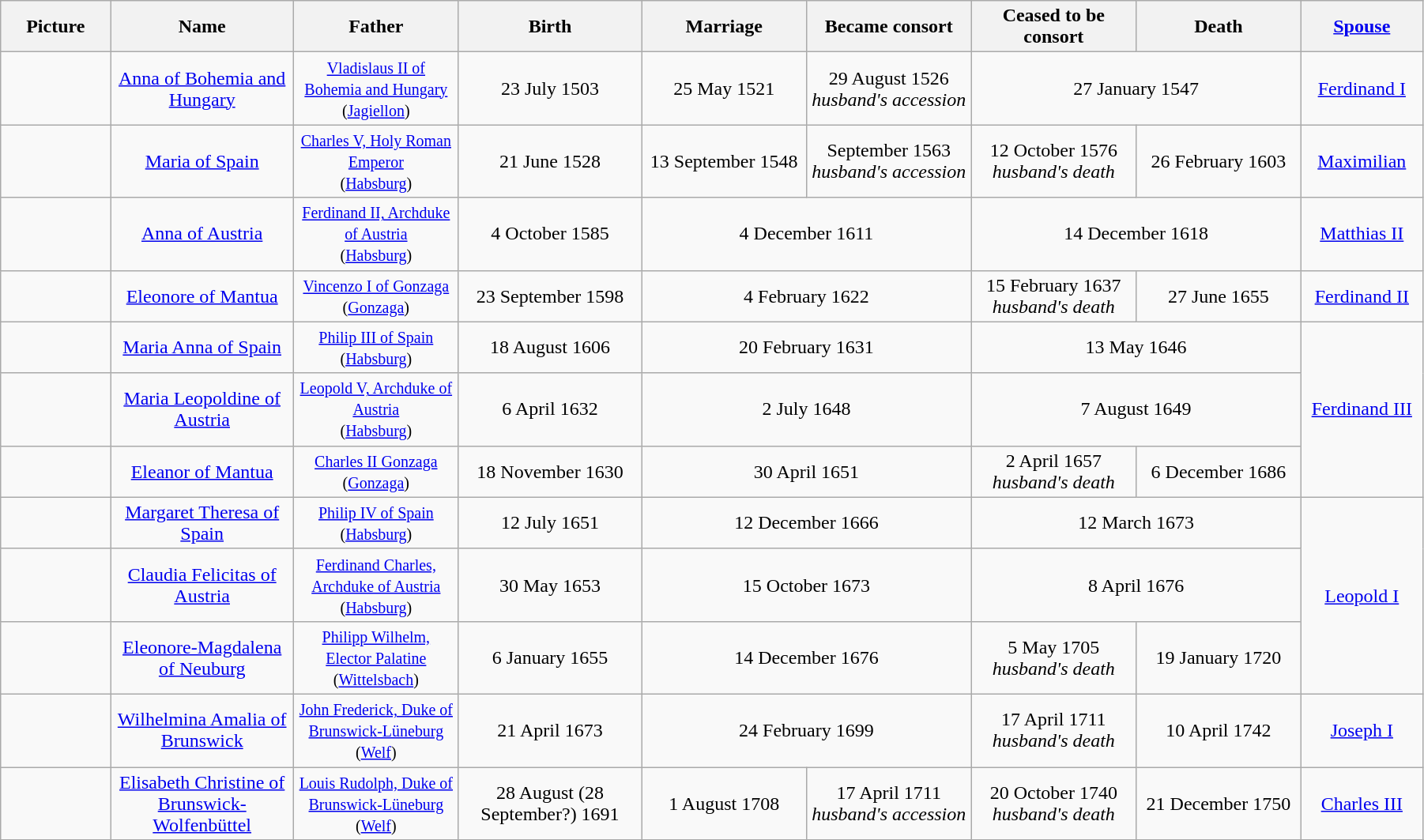<table width=95% class="wikitable">
<tr>
<th width = "6%">Picture</th>
<th width = "10%">Name</th>
<th width = "9%">Father</th>
<th width = "10%">Birth</th>
<th width = "9%">Marriage</th>
<th width = "9%">Became consort</th>
<th width = "9%">Ceased to be consort</th>
<th width = "9%">Death</th>
<th width = "6%"><a href='#'>Spouse</a></th>
</tr>
<tr>
<td style="text-align:center"></td>
<td style="text-align:center"><a href='#'>Anna of Bohemia and Hungary</a></td>
<td style="text-align:center"><small><a href='#'>Vladislaus II of Bohemia and Hungary</a><br>(<a href='#'>Jagiellon</a>)</small></td>
<td style="text-align:center">23 July 1503</td>
<td style="text-align:center">25 May 1521</td>
<td style="text-align:center">29 August 1526<br><em>husband's accession</em></td>
<td style="text-align:center" colspan="2">27 January 1547</td>
<td style="text-align:center"><a href='#'>Ferdinand I</a></td>
</tr>
<tr>
<td style="text-align:center"></td>
<td style="text-align:center"><a href='#'>Maria of Spain</a></td>
<td style="text-align:center"><small><a href='#'>Charles V, Holy Roman Emperor</a><br>(<a href='#'>Habsburg</a>)</small></td>
<td style="text-align:center">21 June 1528</td>
<td style="text-align:center">13 September 1548</td>
<td style="text-align:center">September 1563 <br><em>husband's accession</em></td>
<td style="text-align:center">12 October 1576<br><em>husband's death</em></td>
<td style="text-align:center">26 February 1603</td>
<td style="text-align:center"><a href='#'>Maximilian</a></td>
</tr>
<tr>
<td style="text-align:center"></td>
<td style="text-align:center"><a href='#'>Anna of Austria</a></td>
<td style="text-align:center"><small><a href='#'>Ferdinand II, Archduke of Austria</a><br>(<a href='#'>Habsburg</a>)</small></td>
<td style="text-align:center">4 October 1585</td>
<td style="text-align:center" colspan="2">4 December 1611</td>
<td style="text-align:center" colspan="2">14 December 1618</td>
<td style="text-align:center"><a href='#'>Matthias II</a></td>
</tr>
<tr>
<td style="text-align:center"></td>
<td style="text-align:center"><a href='#'>Eleonore of Mantua</a></td>
<td style="text-align:center"><small><a href='#'>Vincenzo I of Gonzaga</a><br> (<a href='#'>Gonzaga</a>)</small></td>
<td style="text-align:center">23 September 1598</td>
<td style="text-align:center" colspan="2">4 February 1622</td>
<td style="text-align:center">15 February 1637<br><em>husband's death</em></td>
<td style="text-align:center">27 June 1655</td>
<td style="text-align:center"><a href='#'>Ferdinand II</a></td>
</tr>
<tr>
<td style="text-align:center"></td>
<td style="text-align:center"><a href='#'>Maria Anna of Spain</a></td>
<td style="text-align:center"><small><a href='#'>Philip III of Spain</a><br> (<a href='#'>Habsburg</a>)</small></td>
<td style="text-align:center">18 August 1606</td>
<td style="text-align:center" colspan="2">20 February 1631</td>
<td style="text-align:center" colspan="2">13 May 1646</td>
<td style="text-align:center" rowspan="3"><a href='#'>Ferdinand III</a></td>
</tr>
<tr>
<td style="text-align:center"></td>
<td style="text-align:center"><a href='#'>Maria Leopoldine of Austria</a></td>
<td style="text-align:center"><small><a href='#'>Leopold V, Archduke of Austria</a><br> (<a href='#'>Habsburg</a>)</small></td>
<td style="text-align:center">6 April 1632</td>
<td style="text-align:center" colspan="2">2 July 1648</td>
<td style="text-align:center" colspan="2">7 August 1649</td>
</tr>
<tr>
<td style="text-align:center"></td>
<td style="text-align:center"><a href='#'>Eleanor of Mantua</a></td>
<td style="text-align:center"><small><a href='#'>Charles II Gonzaga</a><br> (<a href='#'>Gonzaga</a>)</small></td>
<td style="text-align:center">18 November 1630</td>
<td style="text-align:center" colspan="2">30 April 1651</td>
<td style="text-align:center">2 April 1657 <br><em>husband's death</em></td>
<td style="text-align:center">6 December 1686</td>
</tr>
<tr>
<td style="text-align:center"></td>
<td style="text-align:center"><a href='#'>Margaret Theresa of Spain</a></td>
<td style="text-align:center"><small><a href='#'>Philip IV of Spain</a><br> (<a href='#'>Habsburg</a>)</small></td>
<td style="text-align:center">12 July 1651</td>
<td style="text-align:center" colspan="2">12 December 1666</td>
<td style="text-align:center" colspan="2">12 March 1673</td>
<td style="text-align:center" rowspan="3"><a href='#'>Leopold I</a></td>
</tr>
<tr>
<td style="text-align:center"></td>
<td style="text-align:center"><a href='#'>Claudia Felicitas of Austria</a></td>
<td style="text-align:center"><small><a href='#'>Ferdinand Charles, Archduke of Austria</a><br> (<a href='#'>Habsburg</a>)</small></td>
<td style="text-align:center">30 May 1653</td>
<td style="text-align:center" colspan="2">15 October 1673</td>
<td style="text-align:center" colspan="2">8 April 1676</td>
</tr>
<tr>
<td style="text-align:center"></td>
<td style="text-align:center"><a href='#'>Eleonore-Magdalena of Neuburg</a></td>
<td style="text-align:center"><small><a href='#'>Philipp Wilhelm, Elector Palatine</a><br> (<a href='#'>Wittelsbach</a>)</small></td>
<td style="text-align:center">6 January 1655</td>
<td style="text-align:center" colspan="2">14 December 1676</td>
<td style="text-align:center">5 May 1705<br><em>husband's death</em></td>
<td style="text-align:center">19 January 1720</td>
</tr>
<tr>
<td style="text-align:center"></td>
<td style="text-align:center"><a href='#'>Wilhelmina Amalia of Brunswick</a></td>
<td style="text-align:center"><small><a href='#'>John Frederick, Duke of Brunswick-Lüneburg</a><br>(<a href='#'>Welf</a>)</small></td>
<td style="text-align:center">21 April 1673</td>
<td style="text-align:center" colspan="2">24 February 1699</td>
<td style="text-align:center">17 April 1711<br><em>husband's death</em></td>
<td style="text-align:center">10 April 1742</td>
<td style="text-align:center"><a href='#'>Joseph I</a></td>
</tr>
<tr>
<td style="text-align:center"></td>
<td style="text-align:center"><a href='#'>Elisabeth Christine of Brunswick-Wolfenbüttel</a></td>
<td style="text-align:center"><small><a href='#'>Louis Rudolph, Duke of Brunswick-Lüneburg</a><br>(<a href='#'>Welf</a>)</small></td>
<td style="text-align:center">28 August (28 September?) 1691</td>
<td style="text-align:center">1 August 1708</td>
<td style="text-align:center">17 April 1711<br><em>husband's accession</em></td>
<td style="text-align:center">20 October 1740<br><em>husband's death</em></td>
<td style="text-align:center">21 December 1750</td>
<td style="text-align:center"><a href='#'>Charles III</a></td>
</tr>
<tr>
</tr>
</table>
